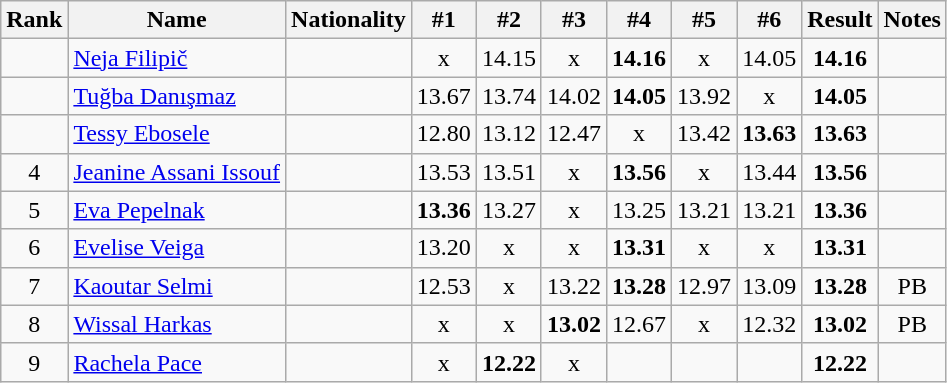<table class="wikitable sortable" style="text-align:center">
<tr>
<th>Rank</th>
<th>Name</th>
<th>Nationality</th>
<th>#1</th>
<th>#2</th>
<th>#3</th>
<th>#4</th>
<th>#5</th>
<th>#6</th>
<th>Result</th>
<th>Notes</th>
</tr>
<tr>
<td></td>
<td align=left><a href='#'>Neja Filipič</a></td>
<td align=left></td>
<td>x</td>
<td>14.15</td>
<td>x</td>
<td><strong>14.16</strong></td>
<td>x</td>
<td>14.05</td>
<td><strong>14.16</strong></td>
<td></td>
</tr>
<tr>
<td></td>
<td align=left><a href='#'>Tuğba Danışmaz</a></td>
<td align=left></td>
<td>13.67</td>
<td>13.74</td>
<td>14.02</td>
<td><strong>14.05</strong></td>
<td>13.92</td>
<td>x</td>
<td><strong>14.05</strong></td>
<td></td>
</tr>
<tr>
<td></td>
<td align=left><a href='#'>Tessy Ebosele</a></td>
<td align=left></td>
<td>12.80</td>
<td>13.12</td>
<td>12.47</td>
<td>x</td>
<td>13.42</td>
<td><strong>13.63</strong></td>
<td><strong>13.63</strong></td>
<td></td>
</tr>
<tr>
<td>4</td>
<td align=left><a href='#'>Jeanine Assani Issouf</a></td>
<td align=left></td>
<td>13.53</td>
<td>13.51</td>
<td>x</td>
<td><strong>13.56</strong></td>
<td>x</td>
<td>13.44</td>
<td><strong>13.56</strong></td>
<td></td>
</tr>
<tr>
<td>5</td>
<td align=left><a href='#'>Eva Pepelnak</a></td>
<td align=left></td>
<td><strong>13.36</strong></td>
<td>13.27</td>
<td>x</td>
<td>13.25</td>
<td>13.21</td>
<td>13.21</td>
<td><strong>13.36</strong></td>
<td></td>
</tr>
<tr>
<td>6</td>
<td align=left><a href='#'>Evelise Veiga</a></td>
<td align=left></td>
<td>13.20</td>
<td>x</td>
<td>x</td>
<td><strong>13.31</strong></td>
<td>x</td>
<td>x</td>
<td><strong>13.31</strong></td>
<td></td>
</tr>
<tr>
<td>7</td>
<td align=left><a href='#'>Kaoutar Selmi</a></td>
<td align=left></td>
<td>12.53</td>
<td>x</td>
<td>13.22</td>
<td><strong>13.28</strong></td>
<td>12.97</td>
<td>13.09</td>
<td><strong>13.28</strong></td>
<td>PB</td>
</tr>
<tr>
<td>8</td>
<td align=left><a href='#'>Wissal Harkas</a></td>
<td align=left></td>
<td>x</td>
<td>x</td>
<td><strong>13.02</strong></td>
<td>12.67</td>
<td>x</td>
<td>12.32</td>
<td><strong>13.02</strong></td>
<td>PB</td>
</tr>
<tr>
<td>9</td>
<td align=left><a href='#'>Rachela Pace</a></td>
<td align=left></td>
<td>x</td>
<td><strong>12.22</strong></td>
<td>x</td>
<td></td>
<td></td>
<td></td>
<td><strong>12.22</strong></td>
<td></td>
</tr>
</table>
